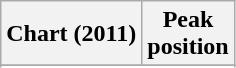<table class="wikitable sortable">
<tr>
<th>Chart (2011)</th>
<th>Peak<br>position</th>
</tr>
<tr>
</tr>
<tr>
</tr>
</table>
